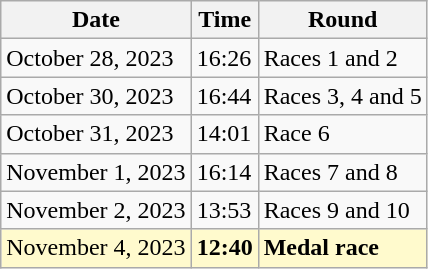<table class="wikitable">
<tr>
<th>Date</th>
<th>Time</th>
<th>Round</th>
</tr>
<tr>
<td>October 28, 2023</td>
<td>16:26</td>
<td>Races 1 and 2</td>
</tr>
<tr>
<td>October 30, 2023</td>
<td>16:44</td>
<td>Races 3, 4 and 5</td>
</tr>
<tr>
<td>October 31, 2023</td>
<td>14:01</td>
<td>Race 6</td>
</tr>
<tr>
<td>November 1, 2023</td>
<td>16:14</td>
<td>Races 7 and 8</td>
</tr>
<tr>
<td>November 2, 2023</td>
<td>13:53</td>
<td>Races 9 and 10</td>
</tr>
<tr style=background:lemonchiffon>
<td>November 4, 2023</td>
<td><strong>12:40</strong></td>
<td><strong>Medal race</strong></td>
</tr>
</table>
